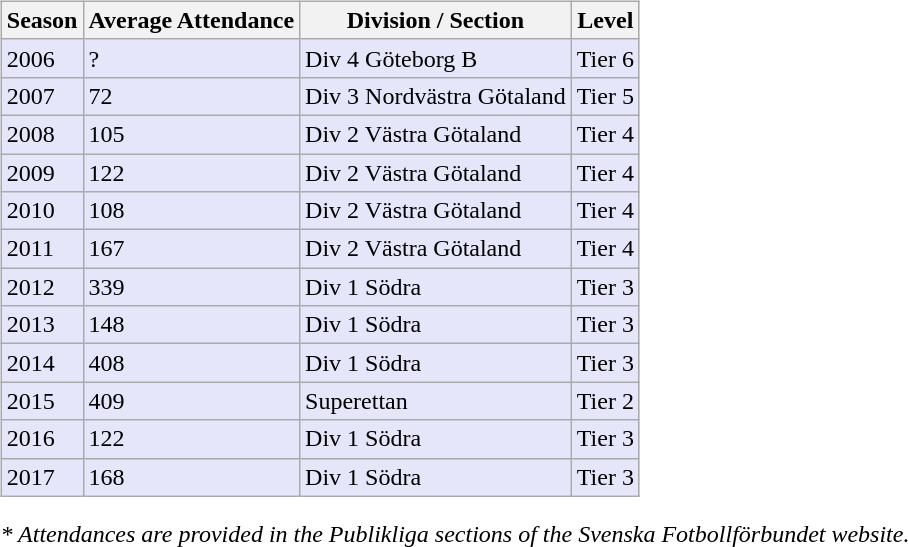<table>
<tr>
<td valign="top" width=0%><br><table class="wikitable">
<tr style="background:#f0f6fa;">
<th><strong>Season</strong></th>
<th><strong>Average Attendance</strong></th>
<th><strong>Division / Section</strong></th>
<th><strong>Level</strong></th>
</tr>
<tr>
<td style="background:#E6E6FA;">2006</td>
<td style="background:#E6E6FA;">?</td>
<td style="background:#E6E6FA;">Div 4 Göteborg B</td>
<td style="background:#E6E6FA;">Tier 6</td>
</tr>
<tr>
<td style="background:#E6E6FA;">2007</td>
<td style="background:#E6E6FA;">72</td>
<td style="background:#E6E6FA;">Div 3 Nordvästra Götaland</td>
<td style="background:#E6E6FA;">Tier 5</td>
</tr>
<tr>
<td style="background:#E6E6FA;">2008</td>
<td style="background:#E6E6FA;">105</td>
<td style="background:#E6E6FA;">Div 2 Västra Götaland</td>
<td style="background:#E6E6FA;">Tier 4</td>
</tr>
<tr>
<td style="background:#E6E6FA;">2009</td>
<td style="background:#E6E6FA;">122</td>
<td style="background:#E6E6FA;">Div 2 Västra Götaland</td>
<td style="background:#E6E6FA;">Tier 4</td>
</tr>
<tr>
<td style="background:#E6E6FA;">2010</td>
<td style="background:#E6E6FA;">108</td>
<td style="background:#E6E6FA;">Div 2 Västra Götaland</td>
<td style="background:#E6E6FA;">Tier 4</td>
</tr>
<tr>
<td style="background:#E6E6FA;">2011</td>
<td style="background:#E6E6FA;">167</td>
<td style="background:#E6E6FA;">Div 2 Västra Götaland</td>
<td style="background:#E6E6FA;">Tier 4</td>
</tr>
<tr>
<td style="background:#E6E6FA;">2012</td>
<td style="background:#E6E6FA;">339</td>
<td style="background:#E6E6FA;">Div 1 Södra</td>
<td style="background:#E6E6FA;">Tier 3</td>
</tr>
<tr>
<td style="background:#E6E6FA;">2013</td>
<td style="background:#E6E6FA;">148</td>
<td style="background:#E6E6FA;">Div 1 Södra</td>
<td style="background:#E6E6FA;">Tier 3</td>
</tr>
<tr>
<td style="background:#E6E6FA;">2014</td>
<td style="background:#E6E6FA;">408</td>
<td style="background:#E6E6FA;">Div 1 Södra</td>
<td style="background:#E6E6FA;">Tier 3</td>
</tr>
<tr>
<td style="background:#E6E6FA;">2015</td>
<td style="background:#E6E6FA;">409</td>
<td style="background:#E6E6FA;">Superettan</td>
<td style="background:#E6E6FA;">Tier 2</td>
</tr>
<tr>
<td style="background:#E6E6FA;">2016</td>
<td style="background:#E6E6FA;">122</td>
<td style="background:#E6E6FA;">Div 1 Södra</td>
<td style="background:#E6E6FA;">Tier 3</td>
</tr>
<tr>
<td style="background:#E6E6FA;">2017</td>
<td style="background:#E6E6FA;">168</td>
<td style="background:#E6E6FA;">Div 1 Södra</td>
<td style="background:#E6E6FA;">Tier 3</td>
</tr>
</table>
<em>* Attendances are provided in the Publikliga sections of the Svenska Fotbollförbundet website.</em> </td>
</tr>
</table>
